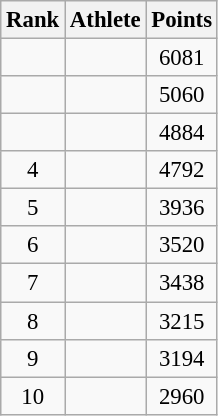<table class="wikitable" style="font-size:95%; text-align:center;">
<tr>
<th>Rank</th>
<th>Athlete</th>
<th>Points</th>
</tr>
<tr>
<td></td>
<td align="left"></td>
<td align="center">6081</td>
</tr>
<tr>
<td></td>
<td align="left"></td>
<td align="center">5060</td>
</tr>
<tr>
<td></td>
<td align="left"></td>
<td align="center">4884</td>
</tr>
<tr>
<td>4</td>
<td align="left"></td>
<td align="center">4792</td>
</tr>
<tr>
<td>5</td>
<td align="left"></td>
<td align="center">3936</td>
</tr>
<tr>
<td>6</td>
<td align="left"></td>
<td align="center">3520</td>
</tr>
<tr>
<td>7</td>
<td align="left"></td>
<td align="center">3438</td>
</tr>
<tr>
<td>8</td>
<td align="left"></td>
<td align="center">3215</td>
</tr>
<tr>
<td>9</td>
<td align="left"></td>
<td align="center">3194</td>
</tr>
<tr>
<td>10</td>
<td align="left"></td>
<td align="center">2960</td>
</tr>
</table>
